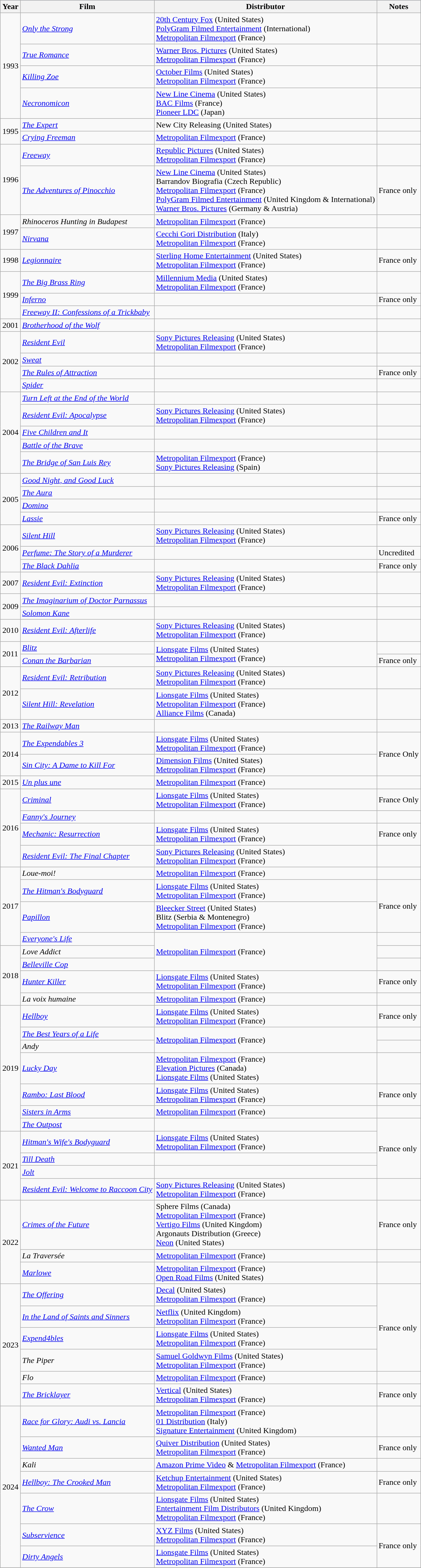<table class="wikitable sortable"  style="margin:auto; margin:auto;">
<tr bgcolor="#B0C4DE" align="center">
<th>Year</th>
<th>Film</th>
<th>Distributor</th>
<th>Notes</th>
</tr>
<tr>
<td rowspan="4">1993</td>
<td><em><a href='#'>Only the Strong</a></em></td>
<td><a href='#'>20th Century Fox</a> (United States)<br><a href='#'>PolyGram Filmed Entertainment</a> (International)<br><a href='#'>Metropolitan Filmexport</a> (France)</td>
<td></td>
</tr>
<tr>
<td><em><a href='#'>True Romance</a></em></td>
<td><a href='#'>Warner Bros. Pictures</a> (United States)<br><a href='#'>Metropolitan Filmexport</a> (France)</td>
<td></td>
</tr>
<tr>
<td><em><a href='#'>Killing Zoe</a></em></td>
<td><a href='#'>October Films</a> (United States)<br><a href='#'>Metropolitan Filmexport</a> (France)</td>
<td></td>
</tr>
<tr>
<td><em><a href='#'>Necronomicon</a></em></td>
<td><a href='#'>New Line Cinema</a> (United States)<br><a href='#'>BAC Films</a> (France)<br><a href='#'>Pioneer LDC</a> (Japan)</td>
<td></td>
</tr>
<tr>
<td rowspan="2">1995</td>
<td><em><a href='#'>The Expert</a></em></td>
<td>New City Releasing (United States)</td>
<td></td>
</tr>
<tr>
<td><em><a href='#'>Crying Freeman</a></em></td>
<td><a href='#'>Metropolitan Filmexport</a> (France)</td>
<td></td>
</tr>
<tr>
<td rowspan="2">1996</td>
<td><em><a href='#'>Freeway</a></em></td>
<td><a href='#'>Republic Pictures</a> (United States)<br><a href='#'>Metropolitan Filmexport</a> (France)</td>
<td></td>
</tr>
<tr>
<td><em><a href='#'>The Adventures of Pinocchio</a></em></td>
<td><a href='#'>New Line Cinema</a> (United States)<br>Barrandov Biografia (Czech Republic)<br><a href='#'>Metropolitan Filmexport</a> (France)<br><a href='#'>PolyGram Filmed Entertainment</a> (United Kingdom & International)<br><a href='#'>Warner Bros. Pictures</a> (Germany & Austria)</td>
<td>France only</td>
</tr>
<tr>
<td rowspan="2">1997</td>
<td><em>Rhinoceros Hunting in Budapest</em></td>
<td><a href='#'>Metropolitan Filmexport</a> (France)</td>
<td></td>
</tr>
<tr>
<td><em><a href='#'>Nirvana</a></em></td>
<td><a href='#'>Cecchi Gori Distribution</a> (Italy)<br><a href='#'>Metropolitan Filmexport</a> (France)</td>
<td></td>
</tr>
<tr>
<td>1998</td>
<td><em><a href='#'>Legionnaire</a></em></td>
<td><a href='#'>Sterling Home Entertainment</a> (United States)<br><a href='#'>Metropolitan Filmexport</a> (France)</td>
<td>France only</td>
</tr>
<tr>
<td rowspan="3">1999</td>
<td><em><a href='#'>The Big Brass Ring</a></em></td>
<td><a href='#'>Millennium Media</a> (United States)<br><a href='#'>Metropolitan Filmexport</a> (France)</td>
<td></td>
</tr>
<tr>
<td><em><a href='#'>Inferno</a></em></td>
<td></td>
<td>France only</td>
</tr>
<tr>
<td><em><a href='#'>Freeway II: Confessions of a Trickbaby</a></em></td>
<td></td>
<td></td>
</tr>
<tr>
<td>2001</td>
<td><em><a href='#'>Brotherhood of the Wolf</a></em></td>
<td></td>
<td></td>
</tr>
<tr>
<td rowspan="4">2002</td>
<td><em><a href='#'>Resident Evil</a></em></td>
<td><a href='#'>Sony Pictures Releasing</a> (United States)<br><a href='#'>Metropolitan Filmexport</a> (France)</td>
<td></td>
</tr>
<tr>
<td><em><a href='#'>Sweat</a></em></td>
<td></td>
<td></td>
</tr>
<tr>
<td><em><a href='#'>The Rules of Attraction</a></em></td>
<td></td>
<td>France only</td>
</tr>
<tr>
<td><em><a href='#'>Spider</a></em></td>
<td></td>
<td></td>
</tr>
<tr>
<td rowspan="5">2004</td>
<td><em><a href='#'>Turn Left at the End of the World</a></em></td>
<td></td>
<td></td>
</tr>
<tr>
<td><em><a href='#'>Resident Evil: Apocalypse</a></em></td>
<td><a href='#'>Sony Pictures Releasing</a> (United States)<br><a href='#'>Metropolitan Filmexport</a> (France)</td>
<td></td>
</tr>
<tr>
<td><em><a href='#'>Five Children and It</a></em></td>
<td></td>
<td></td>
</tr>
<tr>
<td><em><a href='#'>Battle of the Brave</a></em></td>
<td></td>
<td></td>
</tr>
<tr>
<td><em><a href='#'>The Bridge of San Luis Rey</a></em></td>
<td><a href='#'>Metropolitan Filmexport</a> (France)<br><a href='#'>Sony Pictures Releasing</a> (Spain)</td>
<td></td>
</tr>
<tr>
<td rowspan="4">2005</td>
<td><em><a href='#'>Good Night, and Good Luck</a></em></td>
<td></td>
<td></td>
</tr>
<tr>
<td><em><a href='#'>The Aura</a></em></td>
<td></td>
<td></td>
</tr>
<tr>
<td><em><a href='#'>Domino</a></em></td>
<td></td>
<td></td>
</tr>
<tr>
<td><em><a href='#'>Lassie</a></em></td>
<td></td>
<td>France only</td>
</tr>
<tr>
<td rowspan="3">2006</td>
<td><em><a href='#'>Silent Hill</a></em></td>
<td><a href='#'>Sony Pictures Releasing</a> (United States)<br><a href='#'>Metropolitan Filmexport</a> (France)</td>
<td></td>
</tr>
<tr>
<td><em><a href='#'>Perfume: The Story of a Murderer</a></em></td>
<td></td>
<td>Uncredited</td>
</tr>
<tr>
<td><em><a href='#'>The Black Dahlia</a></em></td>
<td></td>
<td>France only</td>
</tr>
<tr>
<td>2007</td>
<td><em><a href='#'>Resident Evil: Extinction</a></em></td>
<td><a href='#'>Sony Pictures Releasing</a> (United States)<br><a href='#'>Metropolitan Filmexport</a> (France)</td>
<td></td>
</tr>
<tr>
<td rowspan="2">2009</td>
<td><em><a href='#'>The Imaginarium of Doctor Parnassus</a></em></td>
<td></td>
<td></td>
</tr>
<tr>
<td><em><a href='#'>Solomon Kane</a></em></td>
<td></td>
<td></td>
</tr>
<tr>
<td>2010</td>
<td><em><a href='#'>Resident Evil: Afterlife</a></em></td>
<td><a href='#'>Sony Pictures Releasing</a> (United States)<br><a href='#'>Metropolitan Filmexport</a> (France)</td>
<td></td>
</tr>
<tr>
<td rowspan="2">2011</td>
<td><em><a href='#'>Blitz</a></em></td>
<td rowspan="2"><a href='#'>Lionsgate Films</a> (United States)<br><a href='#'>Metropolitan Filmexport</a> (France)</td>
<td></td>
</tr>
<tr>
<td><em><a href='#'>Conan the Barbarian</a></em></td>
<td>France only</td>
</tr>
<tr>
<td rowspan="2">2012</td>
<td><em><a href='#'>Resident Evil: Retribution</a></em></td>
<td><a href='#'>Sony Pictures Releasing</a> (United States)<br><a href='#'>Metropolitan Filmexport</a> (France)</td>
<td></td>
</tr>
<tr>
<td><em><a href='#'>Silent Hill: Revelation</a></em></td>
<td><a href='#'>Lionsgate Films</a> (United States)<br><a href='#'>Metropolitan Filmexport</a> (France)<br><a href='#'>Alliance Films</a> (Canada)</td>
<td></td>
</tr>
<tr>
<td>2013</td>
<td><em><a href='#'>The Railway Man</a></em></td>
<td></td>
<td></td>
</tr>
<tr>
<td rowspan="2">2014</td>
<td><em><a href='#'>The Expendables 3</a></em></td>
<td><a href='#'>Lionsgate Films</a> (United States)<br><a href='#'>Metropolitan Filmexport</a> (France)</td>
<td rowspan="2">France Only</td>
</tr>
<tr>
<td><em><a href='#'>Sin City: A Dame to Kill For</a></em></td>
<td><a href='#'>Dimension Films</a> (United States)<br><a href='#'>Metropolitan Filmexport</a> (France)</td>
</tr>
<tr>
<td>2015</td>
<td><em><a href='#'>Un plus une</a></em></td>
<td><a href='#'>Metropolitan Filmexport</a> (France)</td>
<td></td>
</tr>
<tr>
<td rowspan="4">2016</td>
<td><em><a href='#'>Criminal</a></em></td>
<td><a href='#'>Lionsgate Films</a> (United States)<br><a href='#'>Metropolitan Filmexport</a> (France)</td>
<td>France Only</td>
</tr>
<tr>
<td><em><a href='#'>Fanny's Journey</a></em></td>
<td></td>
<td></td>
</tr>
<tr>
<td><em><a href='#'>Mechanic: Resurrection</a></em></td>
<td><a href='#'>Lionsgate Films</a> (United States)<br><a href='#'>Metropolitan Filmexport</a> (France)</td>
<td>France only</td>
</tr>
<tr>
<td><em><a href='#'>Resident Evil: The Final Chapter</a></em></td>
<td><a href='#'>Sony Pictures Releasing</a> (United States)<br><a href='#'>Metropolitan Filmexport</a> (France)</td>
<td></td>
</tr>
<tr>
<td rowspan="4">2017</td>
<td><em>Loue-moi!</em></td>
<td><a href='#'>Metropolitan Filmexport</a> (France)</td>
<td></td>
</tr>
<tr>
<td><em><a href='#'>The Hitman's Bodyguard</a></em></td>
<td><a href='#'>Lionsgate Films</a> (United States)<br><a href='#'>Metropolitan Filmexport</a> (France)</td>
<td rowspan="2">France only</td>
</tr>
<tr>
<td><em><a href='#'>Papillon</a></em></td>
<td><a href='#'>Bleecker Street</a> (United States)<br>Blitz (Serbia & Montenegro)<br><a href='#'>Metropolitan Filmexport</a> (France)</td>
</tr>
<tr>
<td><em><a href='#'>Everyone's Life</a></em></td>
<td rowspan="3"><a href='#'>Metropolitan Filmexport</a> (France)</td>
<td></td>
</tr>
<tr>
<td rowspan="4">2018</td>
<td><em>Love Addict</em></td>
<td></td>
</tr>
<tr>
<td><em><a href='#'>Belleville Cop</a></em></td>
<td></td>
</tr>
<tr>
<td><em><a href='#'>Hunter Killer</a></em></td>
<td><a href='#'>Lionsgate Films</a> (United States)<br><a href='#'>Metropolitan Filmexport</a> (France)</td>
<td>France only</td>
</tr>
<tr>
<td><em>La voix humaine</em></td>
<td><a href='#'>Metropolitan Filmexport</a> (France)</td>
<td></td>
</tr>
<tr>
<td rowspan="7">2019</td>
<td><em><a href='#'>Hellboy</a></em></td>
<td><a href='#'>Lionsgate Films</a> (United States)<br><a href='#'>Metropolitan Filmexport</a> (France)</td>
<td>France only</td>
</tr>
<tr>
<td><em><a href='#'>The Best Years of a Life</a></em></td>
<td rowspan="2"><a href='#'>Metropolitan Filmexport</a> (France)</td>
<td></td>
</tr>
<tr>
<td><em>Andy</em></td>
<td></td>
</tr>
<tr>
<td><em><a href='#'>Lucky Day</a></em></td>
<td><a href='#'>Metropolitan Filmexport</a> (France)<br><a href='#'>Elevation Pictures</a> (Canada)<br><a href='#'>Lionsgate Films</a> (United States)</td>
<td></td>
</tr>
<tr>
<td><em><a href='#'>Rambo: Last Blood</a></em></td>
<td><a href='#'>Lionsgate Films</a> (United States)<br><a href='#'>Metropolitan Filmexport</a> (France)</td>
<td>France only</td>
</tr>
<tr>
<td><em><a href='#'>Sisters in Arms</a></em></td>
<td><a href='#'>Metropolitan Filmexport</a> (France)</td>
<td></td>
</tr>
<tr>
<td><em><a href='#'>The Outpost</a></em></td>
<td></td>
<td rowspan="4">France only</td>
</tr>
<tr>
<td rowspan="4">2021</td>
<td><em><a href='#'>Hitman's Wife's Bodyguard</a></em></td>
<td><a href='#'>Lionsgate Films</a> (United States)<br><a href='#'>Metropolitan Filmexport</a> (France)</td>
</tr>
<tr>
<td><em><a href='#'>Till Death</a></em></td>
<td></td>
</tr>
<tr>
<td><em><a href='#'>Jolt</a></em></td>
<td></td>
</tr>
<tr>
<td><em><a href='#'>Resident Evil: Welcome to Raccoon City</a></em></td>
<td><a href='#'>Sony Pictures Releasing</a> (United States)<br><a href='#'>Metropolitan Filmexport</a> (France)</td>
<td></td>
</tr>
<tr>
<td rowspan="3">2022</td>
<td><em><a href='#'>Crimes of the Future</a></em></td>
<td>Sphere Films (Canada)<br><a href='#'>Metropolitan Filmexport</a> (France)<br><a href='#'>Vertigo Films</a> (United Kingdom)<br>Argonauts Distribution (Greece)<br><a href='#'>Neon</a> (United States)</td>
<td>France only</td>
</tr>
<tr>
<td><em>La Traversée</em></td>
<td><a href='#'>Metropolitan Filmexport</a> (France)</td>
<td></td>
</tr>
<tr>
<td><em><a href='#'>Marlowe</a></em></td>
<td><a href='#'>Metropolitan Filmexport</a> (France)<br><a href='#'>Open Road Films</a> (United States)</td>
<td></td>
</tr>
<tr>
<td rowspan="6">2023</td>
<td><em><a href='#'>The Offering</a></em></td>
<td><a href='#'>Decal</a> (United States)<br><a href='#'>Metropolitan Filmexport</a> (France)</td>
<td rowspan="4">France only</td>
</tr>
<tr>
<td><em><a href='#'>In the Land of Saints and Sinners</a></em></td>
<td><a href='#'>Netflix</a> (United Kingdom)<br><a href='#'>Metropolitan Filmexport</a> (France)</td>
</tr>
<tr>
<td><em><a href='#'>Expend4bles</a></em></td>
<td><a href='#'>Lionsgate Films</a> (United States)<br><a href='#'>Metropolitan Filmexport</a> (France)</td>
</tr>
<tr>
<td><em>The Piper</em></td>
<td><a href='#'>Samuel Goldwyn Films</a> (United States)<br><a href='#'>Metropolitan Filmexport</a> (France)</td>
</tr>
<tr>
<td><em>Flo</em></td>
<td><a href='#'>Metropolitan Filmexport</a> (France)</td>
<td></td>
</tr>
<tr>
<td><em><a href='#'>The Bricklayer</a></em></td>
<td><a href='#'>Vertical</a> (United States)<br><a href='#'>Metropolitan Filmexport</a> (France)</td>
<td>France only</td>
</tr>
<tr>
<td rowspan="7">2024</td>
<td><em><a href='#'>Race for Glory: Audi vs. Lancia</a></em></td>
<td><a href='#'>Metropolitan Filmexport</a> (France)<br><a href='#'>01 Distribution</a> (Italy)<br><a href='#'>Signature Entertainment</a> (United Kingdom)</td>
<td></td>
</tr>
<tr>
<td><em><a href='#'>Wanted Man</a></em></td>
<td><a href='#'>Quiver Distribution</a> (United States)<br><a href='#'>Metropolitan Filmexport</a> (France)</td>
<td>France only</td>
</tr>
<tr>
<td><em>Kali</em></td>
<td><a href='#'>Amazon Prime Video</a> & <a href='#'>Metropolitan Filmexport</a> (France)</td>
<td></td>
</tr>
<tr>
<td><em><a href='#'>Hellboy: The Crooked Man</a></em></td>
<td><a href='#'>Ketchup Entertainment</a> (United States)<br><a href='#'>Metropolitan Filmexport</a> (France)</td>
<td>France only</td>
</tr>
<tr>
<td><em><a href='#'>The Crow</a></em></td>
<td><a href='#'>Lionsgate Films</a> (United States)<br><a href='#'>Entertainment Film Distributors</a> (United Kingdom)<br><a href='#'>Metropolitan Filmexport</a> (France)</td>
<td></td>
</tr>
<tr>
<td><em><a href='#'>Subservience</a></em></td>
<td><a href='#'>XYZ Films</a> (United States)<br><a href='#'>Metropolitan Filmexport</a> (France)</td>
<td rowspan="2">France only</td>
</tr>
<tr>
<td><em><a href='#'>Dirty Angels</a></em></td>
<td><a href='#'>Lionsgate Films</a> (United States)<br><a href='#'>Metropolitan Filmexport</a> (France)</td>
</tr>
<tr>
</tr>
</table>
